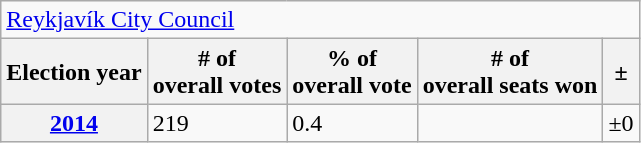<table class=wikitable>
<tr>
<td colspan=6><a href='#'>Reykjavík City Council</a></td>
</tr>
<tr>
<th>Election year</th>
<th># of<br>overall votes</th>
<th>% of<br>overall vote</th>
<th># of<br>overall seats won</th>
<th>±</th>
</tr>
<tr>
<th><a href='#'>2014</a></th>
<td>219</td>
<td>0.4</td>
<td></td>
<td>±0</td>
</tr>
</table>
